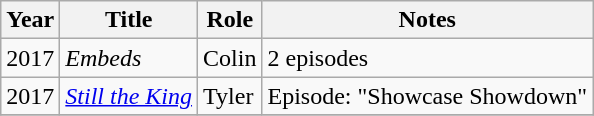<table class="wikitable sortable">
<tr>
<th>Year</th>
<th>Title</th>
<th>Role</th>
<th class="unsortable">Notes</th>
</tr>
<tr>
<td>2017</td>
<td><em>Embeds</em></td>
<td>Colin</td>
<td>2 episodes</td>
</tr>
<tr>
<td>2017</td>
<td><em><a href='#'>Still the King</a></em></td>
<td>Tyler</td>
<td>Episode: "Showcase Showdown"</td>
</tr>
<tr>
</tr>
</table>
